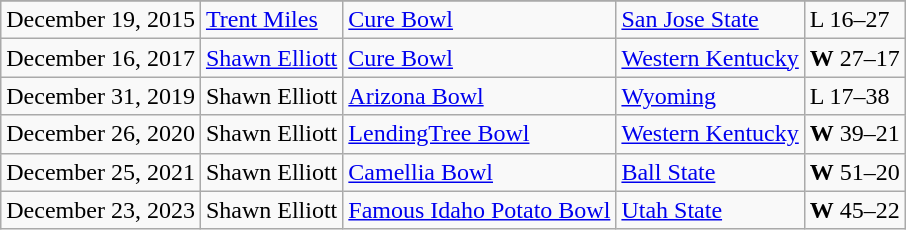<table class="wikitable">
<tr>
</tr>
<tr>
<td>December 19, 2015</td>
<td><a href='#'>Trent Miles</a></td>
<td><a href='#'>Cure Bowl</a></td>
<td><a href='#'>San Jose State</a></td>
<td>L 16–27</td>
</tr>
<tr>
<td>December 16, 2017</td>
<td><a href='#'>Shawn Elliott</a></td>
<td><a href='#'>Cure Bowl</a></td>
<td><a href='#'>Western Kentucky</a></td>
<td><strong>W</strong> 27–17</td>
</tr>
<tr>
<td>December 31, 2019</td>
<td>Shawn Elliott</td>
<td><a href='#'>Arizona Bowl</a></td>
<td><a href='#'>Wyoming</a></td>
<td>L 17–38</td>
</tr>
<tr>
<td>December 26, 2020</td>
<td>Shawn Elliott</td>
<td><a href='#'>LendingTree Bowl</a></td>
<td><a href='#'>Western Kentucky</a></td>
<td><strong>W</strong> 39–21</td>
</tr>
<tr>
<td>December 25, 2021</td>
<td>Shawn Elliott</td>
<td><a href='#'>Camellia Bowl</a></td>
<td><a href='#'>Ball State</a></td>
<td><strong>W</strong> 51–20</td>
</tr>
<tr>
<td>December 23, 2023</td>
<td>Shawn Elliott</td>
<td><a href='#'>Famous Idaho Potato Bowl</a></td>
<td><a href='#'>Utah State</a></td>
<td><strong>W</strong> 45–22</td>
</tr>
</table>
